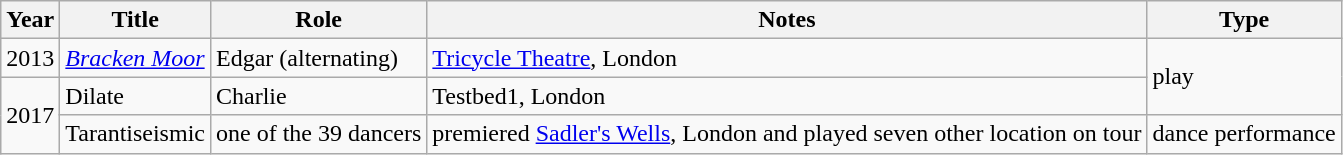<table class="wikitable sortable">
<tr>
<th>Year</th>
<th>Title</th>
<th>Role</th>
<th class="unsortable">Notes</th>
<th>Type</th>
</tr>
<tr>
<td>2013</td>
<td><em><a href='#'>Bracken Moor</a></em></td>
<td>Edgar (alternating)</td>
<td><a href='#'>Tricycle Theatre</a>, London</td>
<td rowspan="2">play</td>
</tr>
<tr>
<td rowspan="2">2017</td>
<td>Dilate</td>
<td>Charlie</td>
<td>Testbed1, London</td>
</tr>
<tr>
<td>Tarantiseismic</td>
<td>one of the 39 dancers</td>
<td>premiered <a href='#'>Sadler's Wells</a>, London and played seven other location on tour</td>
<td>dance performance</td>
</tr>
</table>
